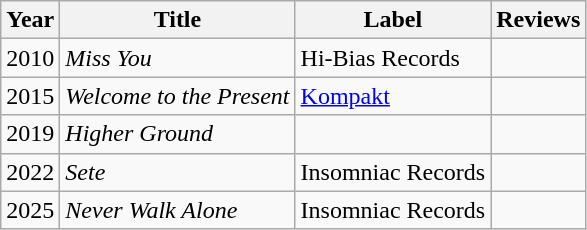<table class="wikitable" style="text-align:left;">
<tr>
<th>Year</th>
<th>Title</th>
<th>Label</th>
<th>Reviews</th>
</tr>
<tr>
<td>2010</td>
<td><em>Miss You</em></td>
<td>Hi-Bias Records</td>
<td></td>
</tr>
<tr>
<td>2015</td>
<td><em>Welcome to the Present</em></td>
<td><a href='#'>Kompakt</a></td>
<td></td>
</tr>
<tr>
<td>2019</td>
<td><em>Higher Ground</em></td>
<td></td>
<td></td>
</tr>
<tr>
<td>2022</td>
<td><em>Sete</em></td>
<td>Insomniac Records</td>
<td></td>
</tr>
<tr>
<td>2025</td>
<td><em>Never Walk Alone</em></td>
<td>Insomniac Records</td>
<td></td>
</tr>
</table>
